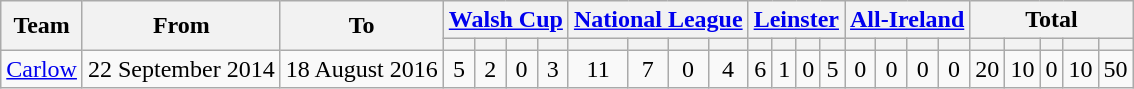<table class="wikitable" style="text-align:center">
<tr>
<th rowspan="2">Team</th>
<th rowspan="2">From</th>
<th rowspan="2">To</th>
<th colspan="4"><a href='#'>Walsh Cup</a></th>
<th colspan="4"><a href='#'>National League</a></th>
<th colspan="4"><a href='#'>Leinster</a></th>
<th colspan="4"><a href='#'>All-Ireland</a></th>
<th colspan="5">Total</th>
</tr>
<tr>
<th></th>
<th></th>
<th></th>
<th></th>
<th></th>
<th></th>
<th></th>
<th></th>
<th></th>
<th></th>
<th></th>
<th></th>
<th></th>
<th></th>
<th></th>
<th></th>
<th></th>
<th></th>
<th></th>
<th></th>
<th></th>
</tr>
<tr>
<td rowspan="1"><a href='#'>Carlow</a></td>
<td>22 September 2014</td>
<td>18 August 2016</td>
<td>5</td>
<td>2</td>
<td>0</td>
<td>3</td>
<td>11</td>
<td>7</td>
<td>0</td>
<td>4</td>
<td>6</td>
<td>1</td>
<td>0</td>
<td>5</td>
<td>0</td>
<td>0</td>
<td>0</td>
<td>0</td>
<td>20</td>
<td>10</td>
<td>0</td>
<td>10</td>
<td>50</td>
</tr>
</table>
